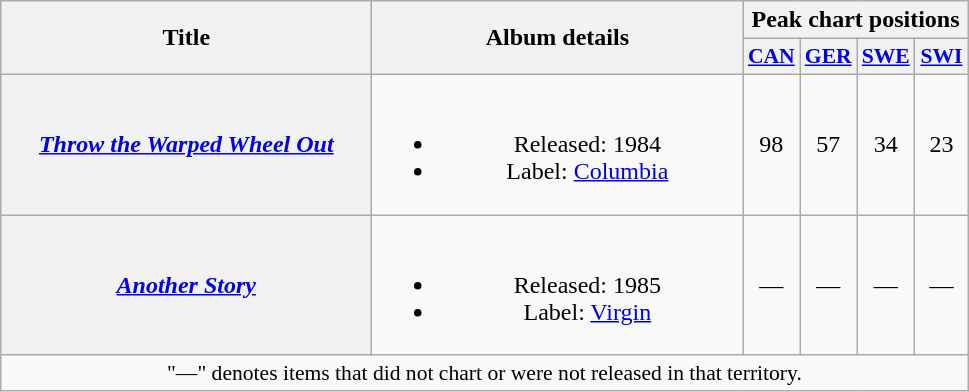<table class="wikitable plainrowheaders" style="text-align:center;">
<tr>
<th scope="col" rowspan="2" style="width:15em;">Title</th>
<th scope="col" rowspan="2" style="width:15em;">Album details</th>
<th scope="col" colspan="4">Peak chart positions</th>
</tr>
<tr>
<th style="width:2em;font-size:90%;"><a href='#'>CAN</a><br></th>
<th style="width:2em;font-size:90%;"><a href='#'>GER</a><br></th>
<th style="width:2em;font-size:90%;"><a href='#'>SWE</a><br></th>
<th style="width:2em;font-size:90%;"><a href='#'>SWI</a><br></th>
</tr>
<tr>
<th scope="row"><em><a href='#'>Throw the Warped Wheel Out</a></em></th>
<td><br><ul><li>Released: 1984</li><li>Label: <a href='#'>Columbia</a></li></ul></td>
<td>98</td>
<td>57</td>
<td>34</td>
<td>23</td>
</tr>
<tr>
<th scope="row"><em><a href='#'>Another Story</a></em></th>
<td><br><ul><li>Released: 1985</li><li>Label: <a href='#'>Virgin</a></li></ul></td>
<td>—</td>
<td>—</td>
<td>—</td>
<td>—</td>
</tr>
<tr>
<td colspan="15" style="text-align:center; font-size:90%;">"—" denotes items that did not chart or were not released in that territory.</td>
</tr>
</table>
